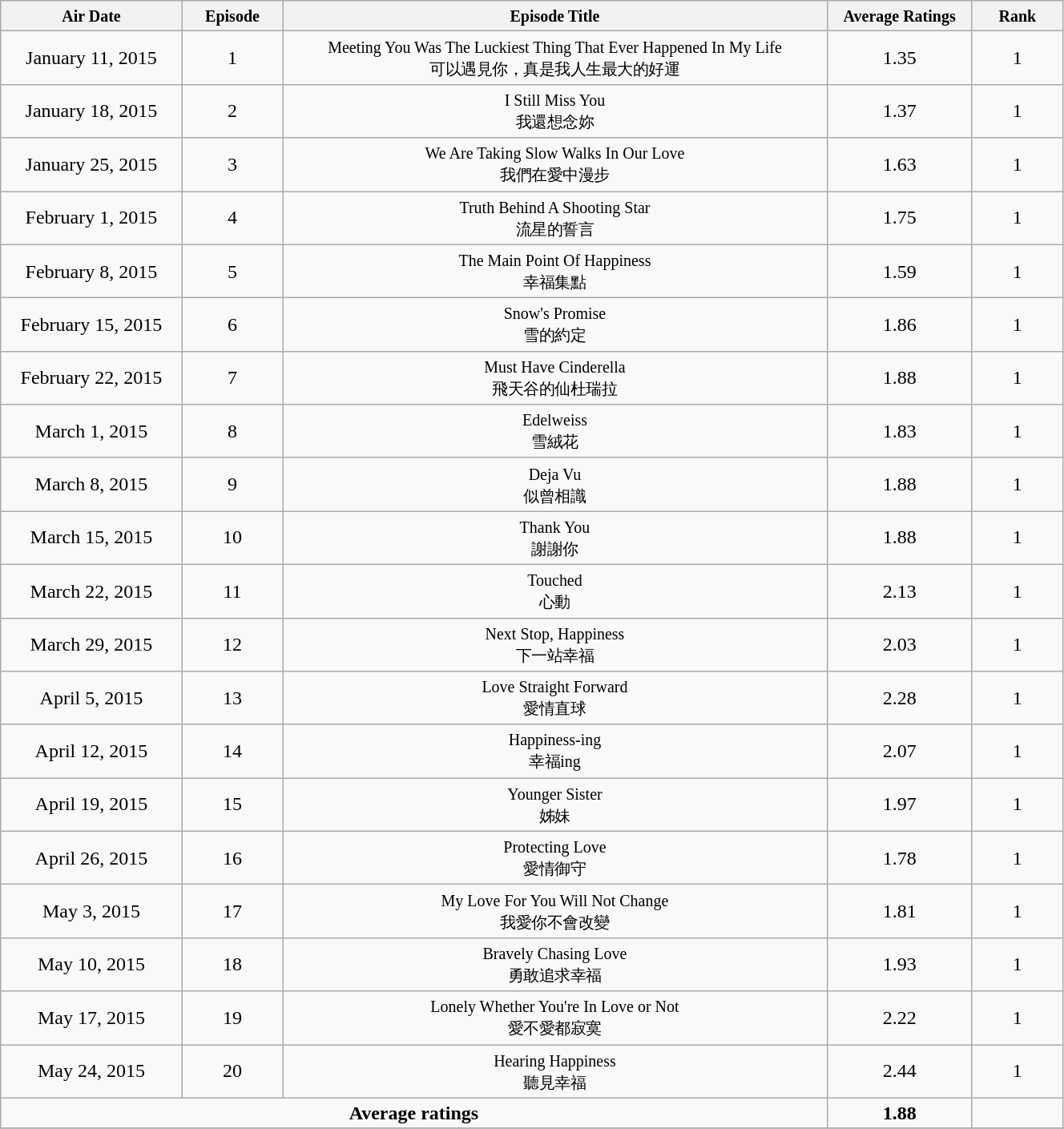<table class="wikitable" style="text-align:center;width:70%;">
<tr>
<th width="10%"><small><strong>Air Date</strong></small></th>
<th width="5%"><small><strong>Episode</strong></small></th>
<th width="30%"><small>Episode Title</small></th>
<th width="8%"><small><strong>Average Ratings</strong></small></th>
<th width="5%"><small><strong>Rank</strong></small></th>
</tr>
<tr>
<td>January 11, 2015</td>
<td>1</td>
<td><small>Meeting You Was The Luckiest Thing That Ever Happened In My Life<br>可以遇見你，真是我人生最大的好運</small></td>
<td>1.35</td>
<td>1</td>
</tr>
<tr>
<td>January 18, 2015</td>
<td>2</td>
<td><small>I Still Miss You<br>我還想念妳</small></td>
<td>1.37</td>
<td>1</td>
</tr>
<tr>
<td>January 25, 2015</td>
<td>3</td>
<td><small>We Are Taking Slow Walks In Our Love<br>我們在愛中漫步</small></td>
<td>1.63</td>
<td>1</td>
</tr>
<tr>
<td>February 1, 2015</td>
<td>4</td>
<td><small>Truth Behind A Shooting Star<br>流星的誓言</small></td>
<td>1.75</td>
<td>1</td>
</tr>
<tr>
<td>February 8, 2015</td>
<td>5</td>
<td><small>The Main Point Of Happiness<br>幸福集點</small></td>
<td>1.59</td>
<td>1</td>
</tr>
<tr>
<td>February 15, 2015</td>
<td>6</td>
<td><small>Snow's Promise<br>雪的約定</small></td>
<td>1.86</td>
<td>1</td>
</tr>
<tr>
<td>February 22, 2015</td>
<td>7</td>
<td><small>Must Have Cinderella<br>飛天谷的仙杜瑞拉</small></td>
<td>1.88</td>
<td>1</td>
</tr>
<tr>
<td>March 1, 2015</td>
<td>8</td>
<td><small>Edelweiss<br>雪絨花</small></td>
<td>1.83</td>
<td>1</td>
</tr>
<tr>
<td>March 8, 2015</td>
<td>9</td>
<td><small>Deja Vu<br>似曾相識</small></td>
<td>1.88</td>
<td>1</td>
</tr>
<tr>
<td>March 15, 2015</td>
<td>10</td>
<td><small>Thank You<br>謝謝你</small></td>
<td>1.88</td>
<td>1</td>
</tr>
<tr>
<td>March 22, 2015</td>
<td>11</td>
<td><small>Touched <br>心動</small></td>
<td>2.13</td>
<td>1</td>
</tr>
<tr>
<td>March 29, 2015</td>
<td>12</td>
<td><small>Next Stop, Happiness <br>下一站幸福</small></td>
<td>2.03</td>
<td>1</td>
</tr>
<tr>
<td>April 5, 2015</td>
<td>13</td>
<td><small>Love Straight Forward<br>愛情直球</small></td>
<td>2.28</td>
<td>1</td>
</tr>
<tr>
<td>April 12, 2015</td>
<td>14</td>
<td><small>Happiness-ing <br>幸福ing</small></td>
<td>2.07</td>
<td>1</td>
</tr>
<tr>
<td>April 19, 2015</td>
<td>15</td>
<td><small>Younger Sister<br>姊妹</small></td>
<td>1.97</td>
<td>1</td>
</tr>
<tr>
<td>April 26, 2015</td>
<td>16</td>
<td><small>Protecting Love<br>愛情御守</small></td>
<td>1.78</td>
<td>1</td>
</tr>
<tr>
<td>May 3, 2015</td>
<td>17</td>
<td><small>My Love For You Will Not Change<br>我愛你不會改變</small></td>
<td>1.81</td>
<td>1</td>
</tr>
<tr>
<td>May 10, 2015</td>
<td>18</td>
<td><small>Bravely Chasing Love<br>勇敢追求幸福</small></td>
<td>1.93</td>
<td>1</td>
</tr>
<tr>
<td>May 17, 2015</td>
<td>19</td>
<td><small>Lonely Whether You're In Love or Not<br>愛不愛都寂寞</small></td>
<td>2.22</td>
<td>1</td>
</tr>
<tr>
<td>May 24, 2015</td>
<td>20</td>
<td><small>Hearing Happiness<br>聽見幸福</small></td>
<td>2.44</td>
<td>1</td>
</tr>
<tr>
<td colspan=3><strong>Average ratings</strong></td>
<td><strong>1.88</strong></td>
<td></td>
</tr>
<tr>
</tr>
</table>
